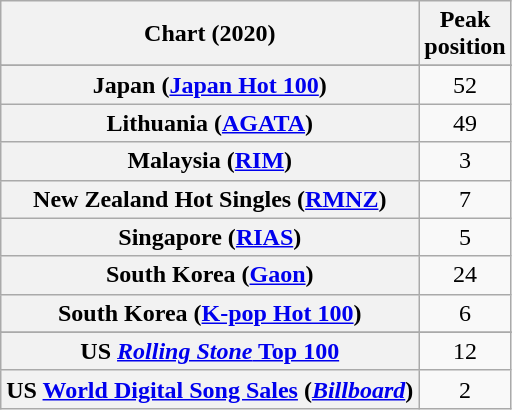<table class="wikitable sortable plainrowheaders" style="text-align:center">
<tr>
<th scope="col">Chart (2020)</th>
<th scope="col">Peak<br>position</th>
</tr>
<tr>
</tr>
<tr>
</tr>
<tr>
</tr>
<tr>
</tr>
<tr>
<th scope="row">Japan (<a href='#'>Japan Hot 100</a>)</th>
<td>52</td>
</tr>
<tr>
<th scope="row">Lithuania (<a href='#'>AGATA</a>)</th>
<td>49</td>
</tr>
<tr>
<th scope="row">Malaysia (<a href='#'>RIM</a>)</th>
<td>3</td>
</tr>
<tr>
<th scope="row">New Zealand Hot Singles (<a href='#'>RMNZ</a>)</th>
<td>7</td>
</tr>
<tr>
<th scope="row">Singapore (<a href='#'>RIAS</a>)</th>
<td>5</td>
</tr>
<tr>
<th scope="row">South Korea (<a href='#'>Gaon</a>)</th>
<td>24</td>
</tr>
<tr>
<th scope="row">South Korea (<a href='#'>K-pop Hot 100</a>)</th>
<td>6</td>
</tr>
<tr>
</tr>
<tr>
</tr>
<tr>
</tr>
<tr>
<th scope="row">US <a href='#'><em>Rolling Stone</em> Top 100</a></th>
<td>12</td>
</tr>
<tr>
<th scope="row">US <a href='#'>World Digital Song Sales</a> (<em><a href='#'>Billboard</a></em>)</th>
<td>2</td>
</tr>
</table>
